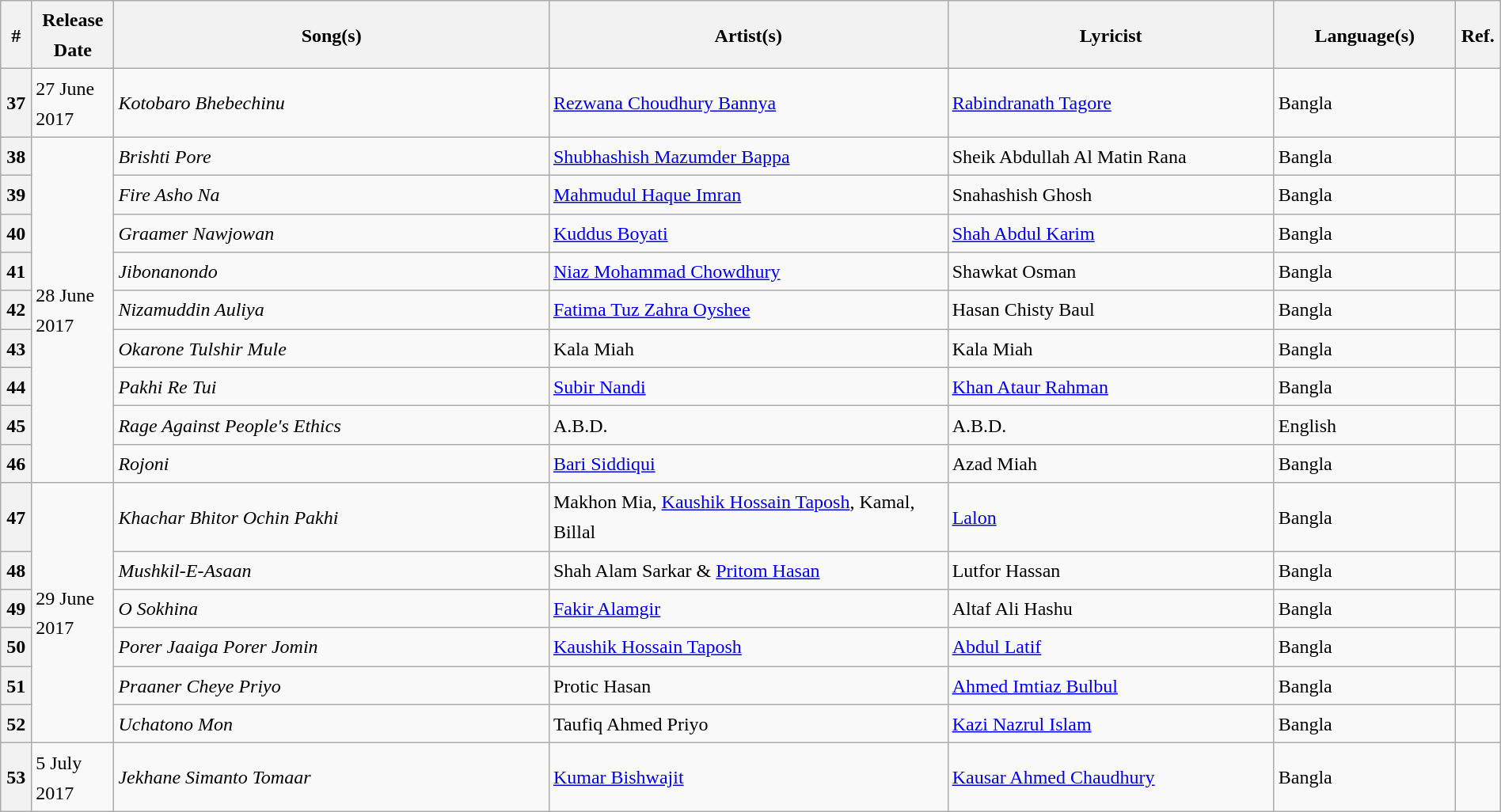<table class="wikitable" style="text-align:left; font-size:100%; line-height:25px; width:100%;">
<tr>
<th style="width:1%;">#</th>
<th style="width:04%;">Release Date </th>
<th style="width:24%;">Song(s)</th>
<th style="width:22%;">Artist(s)</th>
<th style="width:18%;">Lyricist</th>
<th style="width:10%;">Language(s)</th>
<th style="width:1%;">Ref.</th>
</tr>
<tr>
<th>37</th>
<td>27 June 2017</td>
<td><em>Kotobaro Bhebechinu</em></td>
<td><a href='#'>Rezwana Choudhury Bannya</a></td>
<td><a href='#'>Rabindranath Tagore</a></td>
<td>Bangla</td>
<td></td>
</tr>
<tr>
<th>38</th>
<td rowspan="9">28 June 2017</td>
<td><em>Brishti Pore</em></td>
<td><a href='#'>Shubhashish Mazumder Bappa</a></td>
<td>Sheik Abdullah Al Matin Rana</td>
<td>Bangla</td>
<td></td>
</tr>
<tr>
<th>39</th>
<td><em>Fire Asho Na</em></td>
<td><a href='#'>Mahmudul Haque Imran</a></td>
<td>Snahashish Ghosh</td>
<td>Bangla</td>
<td></td>
</tr>
<tr>
<th>40</th>
<td><em>Graamer Nawjowan</em></td>
<td><a href='#'>Kuddus Boyati</a></td>
<td><a href='#'>Shah Abdul Karim</a></td>
<td>Bangla</td>
<td></td>
</tr>
<tr>
<th>41</th>
<td><em>Jibonanondo</em></td>
<td><a href='#'>Niaz Mohammad Chowdhury</a></td>
<td>Shawkat Osman</td>
<td>Bangla</td>
<td></td>
</tr>
<tr>
<th>42</th>
<td><em>Nizamuddin Auliya</em></td>
<td><a href='#'>Fatima Tuz Zahra Oyshee</a></td>
<td>Hasan Chisty Baul</td>
<td>Bangla</td>
<td></td>
</tr>
<tr>
<th>43</th>
<td><em>Okarone Tulshir Mule</em></td>
<td>Kala Miah</td>
<td>Kala Miah</td>
<td>Bangla</td>
<td></td>
</tr>
<tr>
<th>44</th>
<td><em>Pakhi Re Tui</em></td>
<td><a href='#'>Subir Nandi</a></td>
<td><a href='#'>Khan Ataur Rahman</a></td>
<td>Bangla</td>
<td></td>
</tr>
<tr>
<th>45</th>
<td><em>Rage Against People's Ethics</em></td>
<td>A.B.D.</td>
<td>A.B.D.</td>
<td>English</td>
<td></td>
</tr>
<tr>
<th>46</th>
<td><em>Rojoni</em></td>
<td><a href='#'>Bari Siddiqui</a></td>
<td>Azad Miah</td>
<td>Bangla</td>
<td></td>
</tr>
<tr>
<th>47</th>
<td rowspan="6">29 June 2017</td>
<td><em>Khachar Bhitor Ochin Pakhi</em></td>
<td>Makhon Mia, <a href='#'>Kaushik Hossain Taposh</a>, Kamal, Billal</td>
<td><a href='#'>Lalon</a></td>
<td>Bangla</td>
<td></td>
</tr>
<tr>
<th>48</th>
<td><em>Mushkil-E-Asaan</em></td>
<td>Shah Alam Sarkar & <a href='#'>Pritom Hasan</a></td>
<td>Lutfor Hassan</td>
<td>Bangla</td>
<td></td>
</tr>
<tr>
<th>49</th>
<td><em>O Sokhina</em></td>
<td><a href='#'>Fakir Alamgir</a></td>
<td>Altaf Ali Hashu</td>
<td>Bangla</td>
<td></td>
</tr>
<tr>
<th>50</th>
<td><em>Porer Jaaiga Porer Jomin</em></td>
<td><a href='#'>Kaushik Hossain Taposh</a></td>
<td><a href='#'>Abdul Latif</a></td>
<td>Bangla</td>
<td></td>
</tr>
<tr>
<th>51</th>
<td><em>Praaner Cheye Priyo</em></td>
<td>Protic Hasan</td>
<td><a href='#'>Ahmed Imtiaz Bulbul</a></td>
<td>Bangla</td>
<td></td>
</tr>
<tr>
<th>52</th>
<td><em>Uchatono Mon</em></td>
<td>Taufiq Ahmed Priyo</td>
<td><a href='#'>Kazi Nazrul Islam</a></td>
<td>Bangla</td>
<td></td>
</tr>
<tr>
<th>53</th>
<td>5 July 2017</td>
<td><em>Jekhane Simanto Tomaar</em></td>
<td><a href='#'>Kumar Bishwajit</a></td>
<td><a href='#'>Kausar Ahmed Chaudhury</a></td>
<td>Bangla</td>
<td></td>
</tr>
</table>
